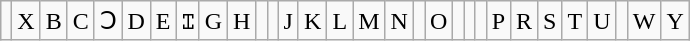<table class="wikitable">
<tr>
<td></td>
<td>X</td>
<td>B</td>
<td>C</td>
<td>Ↄ</td>
<td>D</td>
<td>E</td>
<td>Ɪ</td>
<td>G</td>
<td>H</td>
<td></td>
<td></td>
<td>J</td>
<td>K</td>
<td>L</td>
<td>M</td>
<td>N</td>
<td></td>
<td>O</td>
<td></td>
<td></td>
<td></td>
<td>P</td>
<td>R</td>
<td>S</td>
<td>T</td>
<td>U</td>
<td></td>
<td>W</td>
<td>Y</td>
</tr>
</table>
